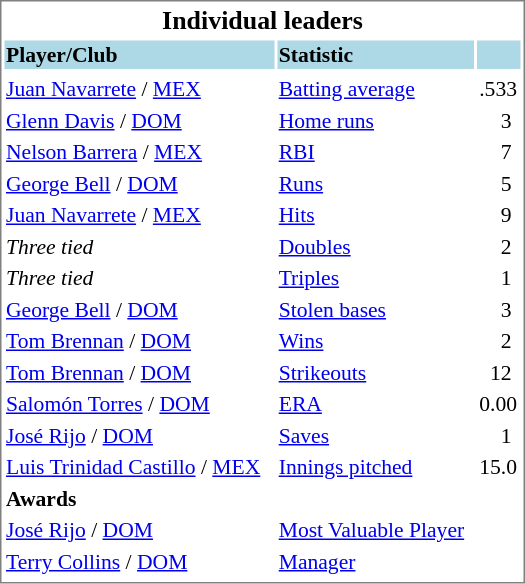<table cellpadding="1" width="350px" style="font-size: 90%; border: 1px solid gray;">
<tr align="center" style="font-size: larger;">
<td colspan=6><strong>Individual leaders</strong></td>
</tr>
<tr style="background:lightblue;">
<td><strong>Player/Club</strong></td>
<td><strong>Statistic</strong></td>
<td></td>
</tr>
<tr align="center" style="vertical-align: middle;" style="background:lightblue;">
</tr>
<tr>
<td><a href='#'>Juan Navarrete</a> / <a href='#'>MEX</a></td>
<td><a href='#'>Batting average</a></td>
<td>.533</td>
</tr>
<tr>
<td><a href='#'>Glenn Davis</a> / <a href='#'>DOM</a></td>
<td><a href='#'>Home runs</a></td>
<td>     3</td>
</tr>
<tr>
<td><a href='#'>Nelson Barrera</a> / <a href='#'>MEX</a></td>
<td><a href='#'>RBI</a></td>
<td>     7</td>
</tr>
<tr>
<td><a href='#'>George Bell</a> / <a href='#'>DOM</a></td>
<td><a href='#'>Runs</a></td>
<td>     5</td>
</tr>
<tr>
<td><a href='#'>Juan Navarrete</a> / <a href='#'>MEX</a></td>
<td><a href='#'>Hits</a></td>
<td>    9</td>
</tr>
<tr>
<td><em>Three tied</em></td>
<td><a href='#'>Doubles</a></td>
<td>     2</td>
</tr>
<tr>
<td><em>Three tied</em></td>
<td><a href='#'>Triples</a></td>
<td>    1</td>
</tr>
<tr>
<td><a href='#'>George Bell</a> / <a href='#'>DOM</a></td>
<td><a href='#'>Stolen bases</a></td>
<td>     3</td>
</tr>
<tr>
<td><a href='#'>Tom Brennan</a> / <a href='#'>DOM</a></td>
<td><a href='#'>Wins</a></td>
<td>    2</td>
</tr>
<tr>
<td><a href='#'>Tom Brennan</a> / <a href='#'>DOM</a></td>
<td><a href='#'>Strikeouts</a></td>
<td>  12</td>
</tr>
<tr>
<td><a href='#'>Salomón Torres</a> / <a href='#'>DOM</a></td>
<td><a href='#'>ERA</a></td>
<td>0.00</td>
</tr>
<tr>
<td><a href='#'>José Rijo</a> / <a href='#'>DOM</a></td>
<td><a href='#'>Saves</a></td>
<td>     1</td>
</tr>
<tr>
<td><a href='#'>Luis Trinidad Castillo</a> / <a href='#'>MEX</a></td>
<td><a href='#'>Innings pitched</a></td>
<td>15.0</td>
</tr>
<tr>
<td><strong>Awards</strong></td>
</tr>
<tr>
<td><a href='#'>José Rijo</a> / <a href='#'>DOM</a></td>
<td><a href='#'>Most Valuable Player</a></td>
</tr>
<tr>
<td><a href='#'>Terry Collins</a> / <a href='#'>DOM</a></td>
<td><a href='#'>Manager</a></td>
</tr>
<tr>
</tr>
</table>
